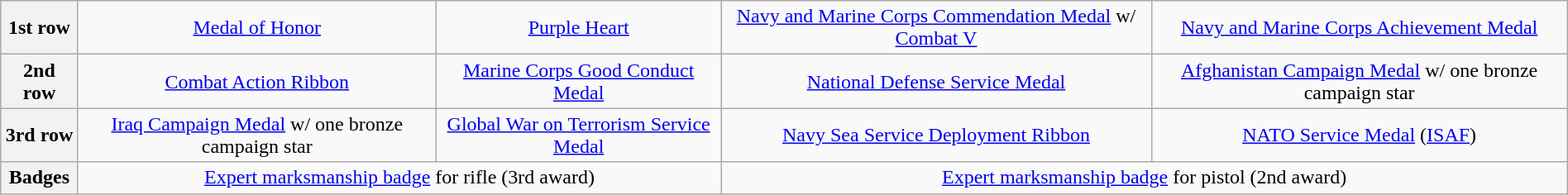<table class="wikitable" style="margin:1em auto; text-align:center;">
<tr>
<th>1st row</th>
<td><a href='#'>Medal of Honor</a></td>
<td><a href='#'>Purple Heart</a></td>
<td><a href='#'>Navy and Marine Corps Commendation Medal</a> w/ <a href='#'>Combat V</a></td>
<td><a href='#'>Navy and Marine Corps Achievement Medal</a></td>
</tr>
<tr>
<th>2nd row</th>
<td><a href='#'>Combat Action Ribbon</a></td>
<td><a href='#'>Marine Corps Good Conduct Medal</a></td>
<td><a href='#'>National Defense Service Medal</a></td>
<td><a href='#'>Afghanistan Campaign Medal</a> w/ one bronze campaign star</td>
</tr>
<tr>
<th>3rd row</th>
<td><a href='#'>Iraq Campaign Medal</a> w/ one bronze campaign star</td>
<td><a href='#'>Global War on Terrorism Service Medal</a></td>
<td><a href='#'>Navy Sea Service Deployment Ribbon</a></td>
<td><a href='#'>NATO Service Medal</a> (<a href='#'>ISAF</a>)</td>
</tr>
<tr>
<th>Badges</th>
<td colspan="2"><a href='#'>Expert marksmanship badge</a> for rifle (3rd award)</td>
<td colspan="2"><a href='#'>Expert marksmanship badge</a> for pistol (2nd award)</td>
</tr>
</table>
